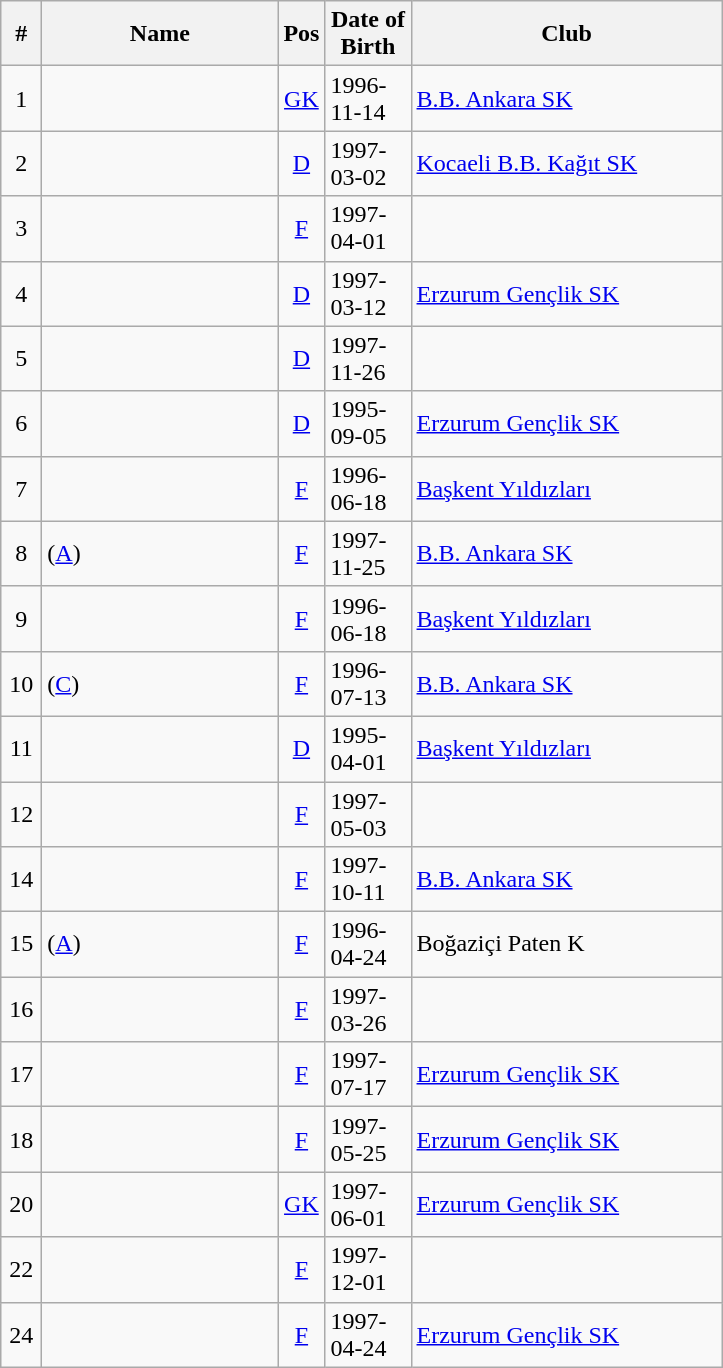<table class="wikitable sortable">
<tr>
<th width="20">#</th>
<th width="150">Name</th>
<th width="20">Pos</th>
<th width="50">Date of Birth</th>
<th width="200">Club</th>
</tr>
<tr>
<td align="center">1</td>
<td></td>
<td align="center"><a href='#'>GK</a></td>
<td>1996-11-14</td>
<td> <a href='#'>B.B. Ankara SK</a></td>
</tr>
<tr>
<td align="center">2</td>
<td></td>
<td align="center"><a href='#'>D</a></td>
<td>1997-03-02</td>
<td> <a href='#'>Kocaeli B.B. Kağıt SK</a></td>
</tr>
<tr>
<td align="center">3</td>
<td></td>
<td align="center"><a href='#'>F</a></td>
<td>1997-04-01</td>
<td></td>
</tr>
<tr>
<td align="center">4</td>
<td></td>
<td align="center"><a href='#'>D</a></td>
<td>1997-03-12</td>
<td> <a href='#'>Erzurum Gençlik SK</a></td>
</tr>
<tr>
<td align="center">5</td>
<td></td>
<td align="center"><a href='#'>D</a></td>
<td>1997-11-26</td>
<td></td>
</tr>
<tr>
<td align="center">6</td>
<td></td>
<td align="center"><a href='#'>D</a></td>
<td>1995-09-05</td>
<td> <a href='#'>Erzurum Gençlik SK</a></td>
</tr>
<tr>
<td align="center">7</td>
<td></td>
<td align="center"><a href='#'>F</a></td>
<td>1996-06-18</td>
<td> <a href='#'>Başkent Yıldızları</a></td>
</tr>
<tr>
<td align="center">8</td>
<td> (<a href='#'>A</a>)</td>
<td align="center"><a href='#'>F</a></td>
<td>1997-11-25</td>
<td> <a href='#'>B.B. Ankara SK</a></td>
</tr>
<tr>
<td align="center">9</td>
<td></td>
<td align="center"><a href='#'>F</a></td>
<td>1996-06-18</td>
<td> <a href='#'>Başkent Yıldızları</a></td>
</tr>
<tr>
<td align="center">10</td>
<td> (<a href='#'>C</a>)</td>
<td align="center"><a href='#'>F</a></td>
<td>1996-07-13</td>
<td> <a href='#'>B.B. Ankara SK</a></td>
</tr>
<tr>
<td align="center">11</td>
<td></td>
<td align="center"><a href='#'>D</a></td>
<td>1995-04-01</td>
<td> <a href='#'>Başkent Yıldızları</a></td>
</tr>
<tr>
<td align="center">12</td>
<td></td>
<td align="center"><a href='#'>F</a></td>
<td>1997-05-03</td>
<td></td>
</tr>
<tr>
<td align="center">14</td>
<td></td>
<td align="center"><a href='#'>F</a></td>
<td>1997-10-11</td>
<td> <a href='#'>B.B. Ankara SK</a></td>
</tr>
<tr>
<td align="center">15</td>
<td> (<a href='#'>A</a>)</td>
<td align="center"><a href='#'>F</a></td>
<td>1996-04-24</td>
<td> Boğaziçi Paten K</td>
</tr>
<tr>
<td align="center">16</td>
<td></td>
<td align="center"><a href='#'>F</a></td>
<td>1997-03-26</td>
<td></td>
</tr>
<tr>
<td align="center">17</td>
<td></td>
<td align="center"><a href='#'>F</a></td>
<td>1997-07-17</td>
<td> <a href='#'>Erzurum Gençlik SK</a></td>
</tr>
<tr>
<td align="center">18</td>
<td></td>
<td align="center"><a href='#'>F</a></td>
<td>1997-05-25</td>
<td> <a href='#'>Erzurum Gençlik SK</a></td>
</tr>
<tr>
<td align="center">20</td>
<td></td>
<td align="center"><a href='#'>GK</a></td>
<td>1997-06-01</td>
<td> <a href='#'>Erzurum Gençlik SK</a></td>
</tr>
<tr>
<td align="center">22</td>
<td></td>
<td align="center"><a href='#'>F</a></td>
<td>1997-12-01</td>
<td></td>
</tr>
<tr>
<td align="center">24</td>
<td></td>
<td align="center"><a href='#'>F</a></td>
<td>1997-04-24</td>
<td> <a href='#'>Erzurum Gençlik SK</a></td>
</tr>
</table>
